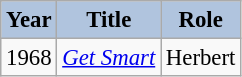<table class="wikitable" style="font-size:95%;">
<tr>
<th style="background:#B0C4DE;">Year</th>
<th style="background:#B0C4DE;">Title</th>
<th style="background:#B0C4DE;">Role</th>
</tr>
<tr>
<td>1968</td>
<td><em><a href='#'>Get Smart</a></em></td>
<td>Herbert</td>
</tr>
</table>
